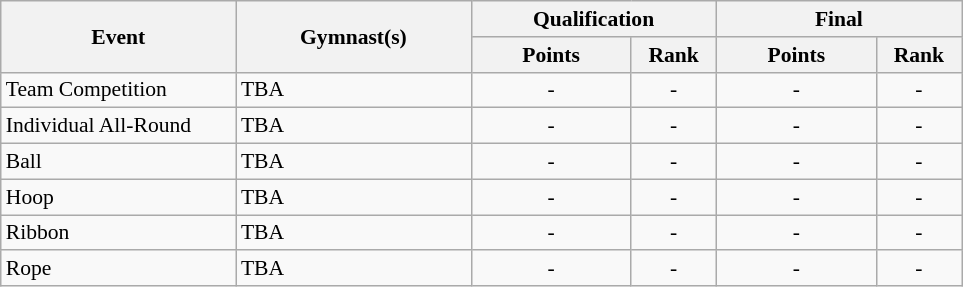<table class=wikitable style="font-size:90%">
<tr>
<th rowspan="2" width=150>Event</th>
<th rowspan="2" width=150>Gymnast(s)</th>
<th colspan="2" width=150>Qualification</th>
<th colspan="2" width=150>Final</th>
</tr>
<tr>
<th width=100>Points</th>
<th width=50>Rank</th>
<th width=100>Points</th>
<th width=50>Rank</th>
</tr>
<tr>
<td>Team Competition</td>
<td>TBA</td>
<td align="center">-</td>
<td align="center">-</td>
<td align="center">-</td>
<td align="center">-</td>
</tr>
<tr>
<td>Individual All-Round</td>
<td>TBA</td>
<td align="center">-</td>
<td align="center">-</td>
<td align="center">-</td>
<td align="center">-</td>
</tr>
<tr>
<td>Ball</td>
<td>TBA</td>
<td align="center">-</td>
<td align="center">-</td>
<td align="center">-</td>
<td align="center">-</td>
</tr>
<tr>
<td>Hoop</td>
<td>TBA</td>
<td align="center">-</td>
<td align="center">-</td>
<td align="center">-</td>
<td align="center">-</td>
</tr>
<tr>
<td>Ribbon</td>
<td>TBA</td>
<td align="center">-</td>
<td align="center">-</td>
<td align="center">-</td>
<td align="center">-</td>
</tr>
<tr>
<td>Rope</td>
<td>TBA</td>
<td align="center">-</td>
<td align="center">-</td>
<td align="center">-</td>
<td align="center">-</td>
</tr>
</table>
